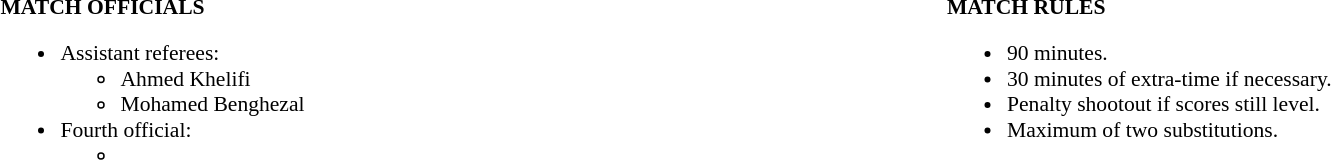<table width=100% style="font-size: 90%">
<tr>
<td width=50% valign=top><br><strong>MATCH OFFICIALS</strong><ul><li>Assistant referees:<ul><li>Ahmed Khelifi</li><li>Mohamed Benghezal</li></ul></li><li>Fourth official:<ul><li></li></ul></li></ul></td>
<td style="width:50%; vertical-align:top;"><br><strong>MATCH RULES</strong><ul><li>90 minutes.</li><li>30 minutes of extra-time if necessary.</li><li>Penalty shootout if scores still level.</li><li>Maximum of two substitutions.</li></ul></td>
</tr>
</table>
